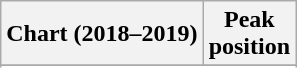<table class="wikitable sortable plainrowheaders" style="text-align:center">
<tr>
<th>Chart (2018–2019)</th>
<th>Peak<br>position</th>
</tr>
<tr>
</tr>
<tr>
</tr>
<tr>
</tr>
<tr>
</tr>
<tr>
</tr>
</table>
